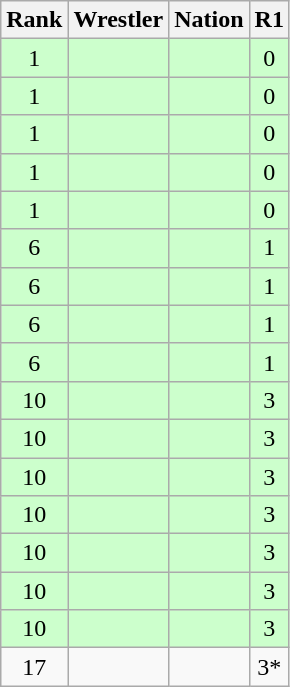<table class="wikitable sortable" style="text-align:center;">
<tr>
<th>Rank</th>
<th>Wrestler</th>
<th>Nation</th>
<th>R1</th>
</tr>
<tr style="background:#cfc;">
<td>1</td>
<td align=left></td>
<td align=left></td>
<td>0</td>
</tr>
<tr style="background:#cfc;">
<td>1</td>
<td align=left></td>
<td align=left></td>
<td>0</td>
</tr>
<tr style="background:#cfc;">
<td>1</td>
<td align=left></td>
<td align=left></td>
<td>0</td>
</tr>
<tr style="background:#cfc;">
<td>1</td>
<td align=left></td>
<td align=left></td>
<td>0</td>
</tr>
<tr style="background:#cfc;">
<td>1</td>
<td align=left></td>
<td align=left></td>
<td>0</td>
</tr>
<tr style="background:#cfc;">
<td>6</td>
<td align=left></td>
<td align=left></td>
<td>1</td>
</tr>
<tr style="background:#cfc;">
<td>6</td>
<td align=left></td>
<td align=left></td>
<td>1</td>
</tr>
<tr style="background:#cfc;">
<td>6</td>
<td align=left></td>
<td align=left></td>
<td>1</td>
</tr>
<tr style="background:#cfc;">
<td>6</td>
<td align=left></td>
<td align=left></td>
<td>1</td>
</tr>
<tr style="background:#cfc;">
<td>10</td>
<td align=left></td>
<td align=left></td>
<td>3</td>
</tr>
<tr style="background:#cfc;">
<td>10</td>
<td align=left></td>
<td align=left></td>
<td>3</td>
</tr>
<tr style="background:#cfc;">
<td>10</td>
<td align=left></td>
<td align=left></td>
<td>3</td>
</tr>
<tr style="background:#cfc;">
<td>10</td>
<td align=left></td>
<td align=left></td>
<td>3</td>
</tr>
<tr style="background:#cfc;">
<td>10</td>
<td align=left></td>
<td align=left></td>
<td>3</td>
</tr>
<tr style="background:#cfc;">
<td>10</td>
<td align=left></td>
<td align=left></td>
<td>3</td>
</tr>
<tr style="background:#cfc;">
<td>10</td>
<td align=left></td>
<td align=left></td>
<td>3</td>
</tr>
<tr>
<td>17</td>
<td align=left></td>
<td align=left></td>
<td>3*</td>
</tr>
</table>
